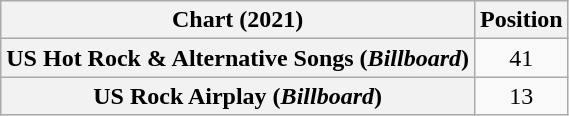<table class="wikitable sortable plainrowheaders" style="text-align:center">
<tr>
<th scope="col">Chart (2021)</th>
<th scope="col">Position</th>
</tr>
<tr>
<th scope="row">US Hot Rock & Alternative Songs (<em>Billboard</em>)</th>
<td>41</td>
</tr>
<tr>
<th scope="row">US Rock Airplay (<em>Billboard</em>)</th>
<td>13</td>
</tr>
</table>
